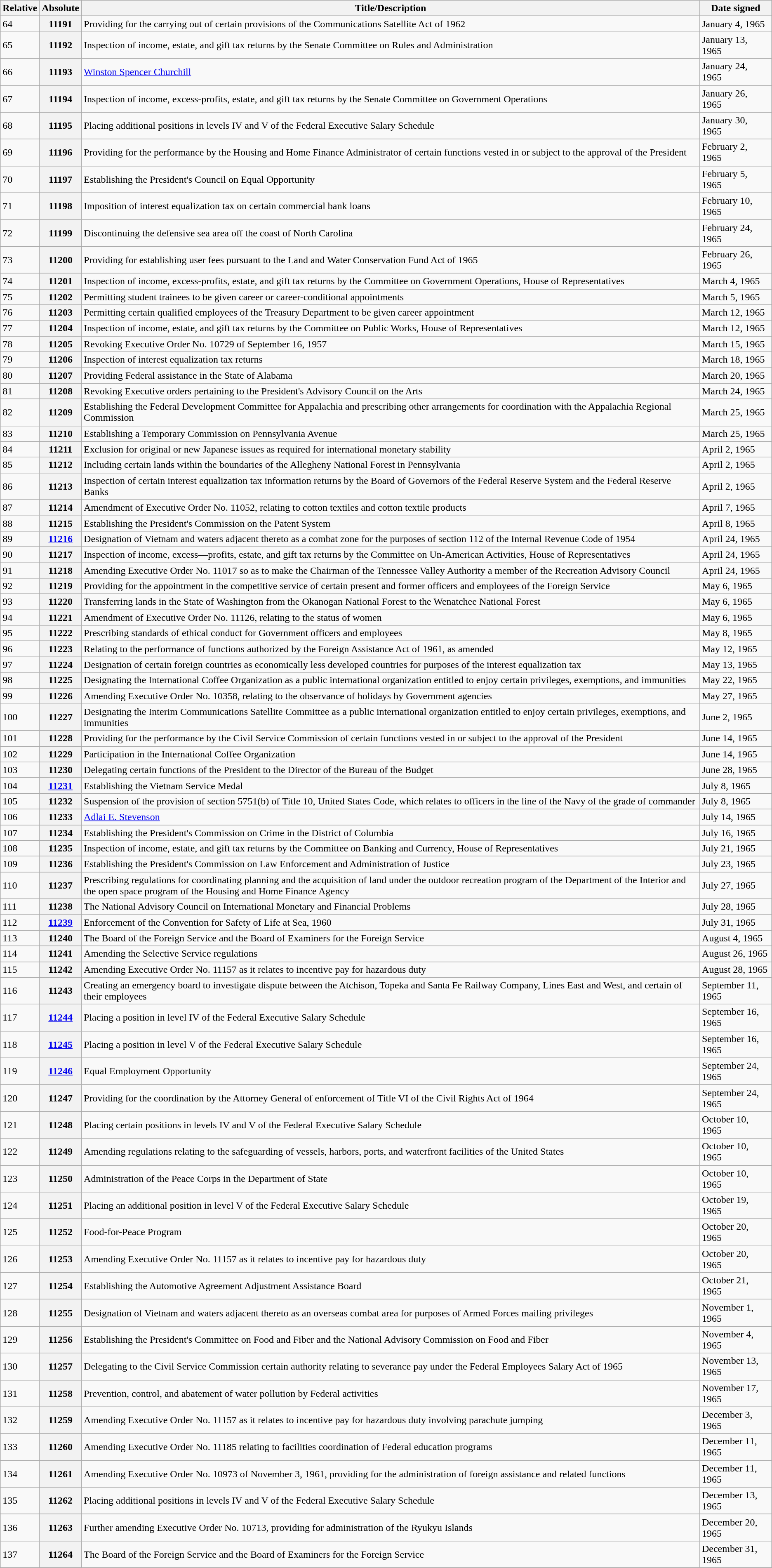<table class="wikitable">
<tr>
<th>Relative </th>
<th>Absolute </th>
<th>Title/Description</th>
<th>Date signed</th>
</tr>
<tr>
<td>64</td>
<th>11191</th>
<td>Providing for the carrying out of certain provisions of the Communications Satellite Act of 1962</td>
<td>January 4, 1965</td>
</tr>
<tr>
<td>65</td>
<th>11192</th>
<td>Inspection of income, estate, and gift tax returns by the Senate Committee on Rules and Administration</td>
<td>January 13, 1965</td>
</tr>
<tr>
<td>66</td>
<th>11193</th>
<td><a href='#'>Winston Spencer Churchill</a></td>
<td>January 24, 1965</td>
</tr>
<tr>
<td>67</td>
<th>11194</th>
<td>Inspection of income, excess-profits, estate, and gift tax returns by the Senate Committee on Government Operations</td>
<td>January 26, 1965</td>
</tr>
<tr>
<td>68</td>
<th>11195</th>
<td>Placing additional positions in levels IV and V of the Federal Executive Salary Schedule</td>
<td>January 30, 1965</td>
</tr>
<tr>
<td>69</td>
<th>11196</th>
<td>Providing for the performance by the Housing and Home Finance Administrator of certain functions vested in or subject to the approval of the President</td>
<td>February 2, 1965</td>
</tr>
<tr>
<td>70</td>
<th>11197</th>
<td>Establishing the President's Council on Equal Opportunity</td>
<td>February 5, 1965</td>
</tr>
<tr>
<td>71</td>
<th>11198</th>
<td>Imposition of interest equalization tax on certain commercial bank loans</td>
<td>February 10, 1965</td>
</tr>
<tr>
<td>72</td>
<th>11199</th>
<td>Discontinuing the defensive sea area off the coast of North Carolina</td>
<td>February 24, 1965</td>
</tr>
<tr>
<td>73</td>
<th>11200</th>
<td>Providing for establishing user fees pursuant to the Land and Water Conservation Fund Act of 1965</td>
<td>February 26, 1965</td>
</tr>
<tr>
<td>74</td>
<th>11201</th>
<td>Inspection of income, excess-profits, estate, and gift tax returns by the Committee on Government Operations, House of Representatives</td>
<td>March 4, 1965</td>
</tr>
<tr>
<td>75</td>
<th>11202</th>
<td>Permitting student trainees to be given career or career-conditional appointments</td>
<td>March 5, 1965</td>
</tr>
<tr>
<td>76</td>
<th>11203</th>
<td>Permitting certain qualified employees of the Treasury Department to be given career appointment</td>
<td>March 12, 1965</td>
</tr>
<tr>
<td>77</td>
<th>11204</th>
<td>Inspection of income, estate, and gift tax returns by the Committee on Public Works, House of Representatives</td>
<td>March 12, 1965</td>
</tr>
<tr>
<td>78</td>
<th>11205</th>
<td>Revoking Executive Order No. 10729 of September 16, 1957</td>
<td>March 15, 1965</td>
</tr>
<tr>
<td>79</td>
<th>11206</th>
<td>Inspection of interest equalization tax returns</td>
<td>March 18, 1965</td>
</tr>
<tr>
<td>80</td>
<th>11207</th>
<td>Providing Federal assistance in the State of Alabama</td>
<td>March 20, 1965</td>
</tr>
<tr>
<td>81</td>
<th>11208</th>
<td>Revoking Executive orders pertaining to the President's Advisory Council on the Arts</td>
<td>March 24, 1965</td>
</tr>
<tr>
<td>82</td>
<th>11209</th>
<td>Establishing the Federal Development Committee for Appalachia and prescribing other arrangements for coordination with the Appalachia Regional Commission</td>
<td>March 25, 1965</td>
</tr>
<tr>
<td>83</td>
<th>11210</th>
<td>Establishing a Temporary Commission on Pennsylvania Avenue</td>
<td>March 25, 1965</td>
</tr>
<tr>
<td>84</td>
<th>11211</th>
<td>Exclusion for original or new Japanese issues as required for international monetary stability</td>
<td>April 2, 1965</td>
</tr>
<tr>
<td>85</td>
<th>11212</th>
<td>Including certain lands within the boundaries of the Allegheny National Forest in Pennsylvania</td>
<td>April 2, 1965</td>
</tr>
<tr>
<td>86</td>
<th>11213</th>
<td>Inspection of certain interest equalization tax information returns by the Board of Governors of the Federal Reserve System and the Federal Reserve Banks</td>
<td>April 2, 1965</td>
</tr>
<tr>
<td>87</td>
<th>11214</th>
<td>Amendment of Executive Order No. 11052, relating to cotton textiles and cotton textile products</td>
<td>April 7, 1965</td>
</tr>
<tr>
<td>88</td>
<th>11215</th>
<td>Establishing the President's Commission on the Patent System</td>
<td>April 8, 1965</td>
</tr>
<tr>
<td>89</td>
<th><a href='#'>11216</a></th>
<td>Designation of Vietnam and waters adjacent thereto as a combat zone for the purposes of section 112 of the Internal Revenue Code of 1954</td>
<td>April 24, 1965</td>
</tr>
<tr>
<td>90</td>
<th>11217</th>
<td>Inspection of income, excess—profits, estate, and gift tax returns by the Committee on Un-American Activities, House of Representatives</td>
<td>April 24, 1965</td>
</tr>
<tr>
<td>91</td>
<th>11218</th>
<td>Amending Executive Order No. 11017 so as to make the Chairman of the Tennessee Valley Authority a member of the Recreation Advisory Council</td>
<td>April 24, 1965</td>
</tr>
<tr>
<td>92</td>
<th>11219</th>
<td>Providing for the appointment in the competitive service of certain present and former officers and employees of the Foreign Service</td>
<td>May 6, 1965</td>
</tr>
<tr>
<td>93</td>
<th>11220</th>
<td>Transferring lands in the State of Washington from the Okanogan National Forest to the Wenatchee National Forest</td>
<td>May 6, 1965</td>
</tr>
<tr>
<td>94</td>
<th>11221</th>
<td>Amendment of Executive Order No. 11126, relating to the status of women</td>
<td>May 6, 1965</td>
</tr>
<tr>
<td>95</td>
<th>11222</th>
<td>Prescribing standards of ethical conduct for Government officers and employees</td>
<td>May 8, 1965</td>
</tr>
<tr>
<td>96</td>
<th>11223</th>
<td>Relating to the performance of functions authorized by the Foreign Assistance Act of 1961, as amended</td>
<td>May 12, 1965</td>
</tr>
<tr>
<td>97</td>
<th>11224</th>
<td>Designation of certain foreign countries as economically less developed countries for purposes of the interest equalization tax</td>
<td>May 13, 1965</td>
</tr>
<tr>
<td>98</td>
<th>11225</th>
<td>Designating the International Coffee Organization as a public international organization entitled to enjoy certain privileges, exemptions, and immunities</td>
<td>May 22, 1965</td>
</tr>
<tr>
<td>99</td>
<th>11226</th>
<td>Amending Executive Order No. 10358, relating to the observance of holidays by Government agencies</td>
<td>May 27, 1965</td>
</tr>
<tr>
<td>100</td>
<th>11227</th>
<td>Designating the Interim Communications Satellite Committee as a public international organization entitled to enjoy certain privileges, exemptions, and immunities</td>
<td>June 2, 1965</td>
</tr>
<tr>
<td>101</td>
<th>11228</th>
<td>Providing for the performance by the Civil Service Commission of certain functions vested in or subject to the approval of the President</td>
<td>June 14, 1965</td>
</tr>
<tr>
<td>102</td>
<th>11229</th>
<td>Participation in the International Coffee Organization</td>
<td>June 14, 1965</td>
</tr>
<tr>
<td>103</td>
<th>11230</th>
<td>Delegating certain functions of the President to the Director of the Bureau of the Budget</td>
<td>June 28, 1965</td>
</tr>
<tr>
<td>104</td>
<th><a href='#'>11231</a></th>
<td>Establishing the Vietnam Service Medal</td>
<td>July 8, 1965</td>
</tr>
<tr>
<td>105</td>
<th>11232</th>
<td>Suspension of the provision of section 5751(b) of Title 10, United States Code, which relates to officers in the line of the Navy of the grade of commander</td>
<td>July 8, 1965</td>
</tr>
<tr>
<td>106</td>
<th>11233</th>
<td><a href='#'>Adlai E. Stevenson</a></td>
<td>July 14, 1965</td>
</tr>
<tr>
<td>107</td>
<th>11234</th>
<td>Establishing the President's Commission on Crime in the District of Columbia</td>
<td>July 16, 1965</td>
</tr>
<tr>
<td>108</td>
<th>11235</th>
<td>Inspection of income, estate, and gift tax returns by the Committee on Banking and Currency, House of Representatives</td>
<td>July 21, 1965</td>
</tr>
<tr>
<td>109</td>
<th>11236</th>
<td>Establishing the President's Commission on Law Enforcement and Administration of Justice</td>
<td>July 23, 1965</td>
</tr>
<tr>
<td>110</td>
<th>11237</th>
<td>Prescribing regulations for coordinating planning and the acquisition of land under the outdoor recreation program of the Department of the Interior and the open space program of the Housing and Home Finance Agency</td>
<td>July 27, 1965</td>
</tr>
<tr>
<td>111</td>
<th>11238</th>
<td>The National Advisory Council on International Monetary and Financial Problems</td>
<td>July 28, 1965</td>
</tr>
<tr>
<td>112</td>
<th><a href='#'>11239</a></th>
<td>Enforcement of the Convention for Safety of Life at Sea, 1960</td>
<td>July 31, 1965</td>
</tr>
<tr>
<td>113</td>
<th>11240</th>
<td>The Board of the Foreign Service and the Board of Examiners for the Foreign Service</td>
<td>August 4, 1965</td>
</tr>
<tr>
<td>114</td>
<th>11241</th>
<td>Amending the Selective Service regulations</td>
<td>August 26, 1965</td>
</tr>
<tr>
<td>115</td>
<th>11242</th>
<td>Amending Executive Order No. 11157 as it relates to incentive pay for hazardous duty</td>
<td>August 28, 1965</td>
</tr>
<tr>
<td>116</td>
<th>11243</th>
<td>Creating an emergency board to investigate dispute between the Atchison, Topeka and Santa Fe Railway Company, Lines East and West, and certain of their employees</td>
<td>September 11, 1965</td>
</tr>
<tr>
<td>117</td>
<th><a href='#'>11244</a></th>
<td>Placing a position in level IV of the Federal Executive Salary Schedule</td>
<td>September 16, 1965</td>
</tr>
<tr>
<td>118</td>
<th><a href='#'>11245</a></th>
<td>Placing a position in level V of the Federal Executive Salary Schedule</td>
<td>September 16, 1965</td>
</tr>
<tr>
<td>119</td>
<th><a href='#'>11246</a></th>
<td>Equal Employment Opportunity</td>
<td>September 24, 1965</td>
</tr>
<tr>
<td>120</td>
<th>11247</th>
<td>Providing for the coordination by the Attorney General of enforcement of Title VI of the Civil Rights Act of 1964</td>
<td>September 24, 1965</td>
</tr>
<tr>
<td>121</td>
<th>11248</th>
<td>Placing certain positions in levels IV and V of the Federal Executive Salary Schedule</td>
<td>October 10, 1965</td>
</tr>
<tr>
<td>122</td>
<th>11249</th>
<td>Amending regulations relating to the safeguarding of vessels, harbors, ports, and waterfront facilities of the United States</td>
<td>October 10, 1965</td>
</tr>
<tr>
<td>123</td>
<th>11250</th>
<td>Administration of the Peace Corps in the Department of State</td>
<td>October 10, 1965</td>
</tr>
<tr>
<td>124</td>
<th>11251</th>
<td>Placing an additional position in level V of the Federal Executive Salary Schedule</td>
<td>October 19, 1965</td>
</tr>
<tr>
<td>125</td>
<th>11252</th>
<td>Food-for-Peace Program</td>
<td>October 20, 1965</td>
</tr>
<tr>
<td>126</td>
<th>11253</th>
<td>Amending Executive Order No. 11157 as it relates to incentive pay for hazardous duty</td>
<td>October 20, 1965</td>
</tr>
<tr>
<td>127</td>
<th>11254</th>
<td>Establishing the Automotive Agreement Adjustment Assistance Board</td>
<td>October 21, 1965</td>
</tr>
<tr>
<td>128</td>
<th>11255</th>
<td>Designation of Vietnam and waters adjacent thereto as an overseas combat area for purposes of Armed Forces mailing privileges</td>
<td>November 1, 1965</td>
</tr>
<tr>
<td>129</td>
<th>11256</th>
<td>Establishing the President's Committee on Food and Fiber and the National Advisory Commission on Food and Fiber</td>
<td>November 4, 1965</td>
</tr>
<tr>
<td>130</td>
<th>11257</th>
<td>Delegating to the Civil Service Commission certain authority relating to severance pay under the Federal Employees Salary Act of 1965</td>
<td>November 13, 1965</td>
</tr>
<tr>
<td>131</td>
<th>11258</th>
<td>Prevention, control, and abatement of water pollution by Federal activities</td>
<td>November 17, 1965</td>
</tr>
<tr>
<td>132</td>
<th>11259</th>
<td>Amending Executive Order No. 11157 as it relates to incentive pay for hazardous duty involving parachute jumping</td>
<td>December 3, 1965</td>
</tr>
<tr>
<td>133</td>
<th>11260</th>
<td>Amending Executive Order No. 11185 relating to facilities coordination of Federal education programs</td>
<td>December 11, 1965</td>
</tr>
<tr>
<td>134</td>
<th>11261</th>
<td>Amending Executive Order No. 10973 of November 3, 1961, providing for the administration of foreign assistance and related functions</td>
<td>December 11, 1965</td>
</tr>
<tr>
<td>135</td>
<th>11262</th>
<td>Placing additional positions in levels IV and V of the Federal Executive Salary Schedule</td>
<td>December 13, 1965</td>
</tr>
<tr>
<td>136</td>
<th>11263</th>
<td>Further amending Executive Order No. 10713, providing for administration of the Ryukyu Islands</td>
<td>December 20, 1965</td>
</tr>
<tr>
<td>137</td>
<th>11264</th>
<td>The Board of the Foreign Service and the Board of Examiners for the Foreign Service</td>
<td>December 31, 1965</td>
</tr>
<tr>
</tr>
</table>
